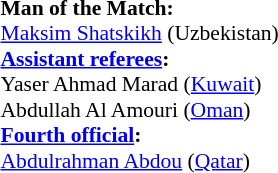<table width=50% style="font-size: 90%">
<tr>
<td><br><strong>Man of the Match:</strong>
<br><a href='#'>Maksim Shatskikh</a> (Uzbekistan)<br><strong><a href='#'>Assistant referees</a>:</strong>
<br>Yaser Ahmad Marad (<a href='#'>Kuwait</a>)
<br>Abdullah Al Amouri (<a href='#'>Oman</a>)
<br><strong><a href='#'>Fourth official</a>:</strong>
<br><a href='#'>Abdulrahman Abdou</a> (<a href='#'>Qatar</a>)</td>
</tr>
</table>
